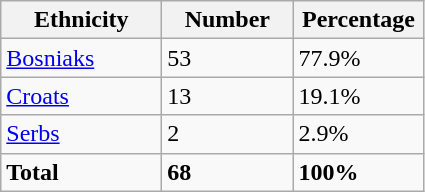<table class="wikitable">
<tr>
<th width="100px">Ethnicity</th>
<th width="80px">Number</th>
<th width="80px">Percentage</th>
</tr>
<tr>
<td><a href='#'>Bosniaks</a></td>
<td>53</td>
<td>77.9%</td>
</tr>
<tr>
<td><a href='#'>Croats</a></td>
<td>13</td>
<td>19.1%</td>
</tr>
<tr>
<td><a href='#'>Serbs</a></td>
<td>2</td>
<td>2.9%</td>
</tr>
<tr>
<td><strong>Total</strong></td>
<td><strong>68</strong></td>
<td><strong>100%</strong></td>
</tr>
</table>
